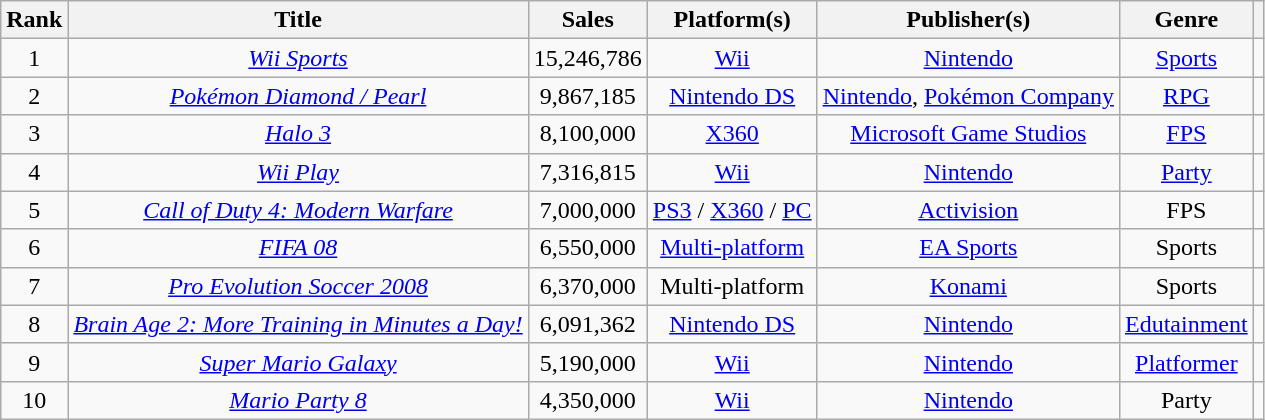<table class="wikitable sortable" style="text-align:center">
<tr>
<th>Rank</th>
<th>Title</th>
<th>Sales</th>
<th>Platform(s)</th>
<th>Publisher(s)</th>
<th>Genre</th>
<th class="unsortable"></th>
</tr>
<tr>
<td>1</td>
<td><em><a href='#'>Wii Sports</a></em></td>
<td>15,246,786</td>
<td><a href='#'>Wii</a></td>
<td><a href='#'>Nintendo</a></td>
<td><a href='#'>Sports</a></td>
<td></td>
</tr>
<tr>
<td>2</td>
<td><em><a href='#'>Pokémon Diamond / Pearl</a></em></td>
<td>9,867,185</td>
<td><a href='#'>Nintendo DS</a></td>
<td><a href='#'>Nintendo</a>, <a href='#'>Pokémon Company</a></td>
<td><a href='#'>RPG</a></td>
<td></td>
</tr>
<tr>
<td>3</td>
<td><em><a href='#'>Halo 3</a></em></td>
<td>8,100,000</td>
<td><a href='#'>X360</a></td>
<td><a href='#'>Microsoft Game Studios</a></td>
<td><a href='#'>FPS</a></td>
<td></td>
</tr>
<tr>
<td>4</td>
<td><em><a href='#'>Wii Play</a></em></td>
<td>7,316,815</td>
<td><a href='#'>Wii</a></td>
<td><a href='#'>Nintendo</a></td>
<td><a href='#'>Party</a></td>
<td></td>
</tr>
<tr>
<td>5</td>
<td><em><a href='#'>Call of Duty 4: Modern Warfare</a></em></td>
<td>7,000,000</td>
<td><a href='#'>PS3</a> / <a href='#'>X360</a> / <a href='#'>PC</a></td>
<td><a href='#'>Activision</a></td>
<td>FPS</td>
<td></td>
</tr>
<tr>
<td>6</td>
<td><em><a href='#'>FIFA 08</a></em></td>
<td>6,550,000</td>
<td><a href='#'>Multi-platform</a></td>
<td><a href='#'>EA Sports</a></td>
<td>Sports</td>
<td></td>
</tr>
<tr>
<td>7</td>
<td><em><a href='#'>Pro Evolution Soccer 2008</a></em></td>
<td>6,370,000</td>
<td>Multi-platform</td>
<td><a href='#'>Konami</a></td>
<td>Sports</td>
<td></td>
</tr>
<tr>
<td>8</td>
<td><em><a href='#'>Brain Age 2: More Training in Minutes a Day!</a></em></td>
<td>6,091,362</td>
<td><a href='#'>Nintendo DS</a></td>
<td><a href='#'>Nintendo</a></td>
<td><a href='#'>Edutainment</a></td>
<td></td>
</tr>
<tr>
<td>9</td>
<td><em><a href='#'>Super Mario Galaxy</a></em></td>
<td>5,190,000</td>
<td><a href='#'>Wii</a></td>
<td><a href='#'>Nintendo</a></td>
<td><a href='#'>Platformer</a></td>
<td></td>
</tr>
<tr>
<td>10</td>
<td><em><a href='#'>Mario Party 8</a></em></td>
<td>4,350,000</td>
<td><a href='#'>Wii</a></td>
<td><a href='#'>Nintendo</a></td>
<td>Party</td>
<td></td>
</tr>
</table>
